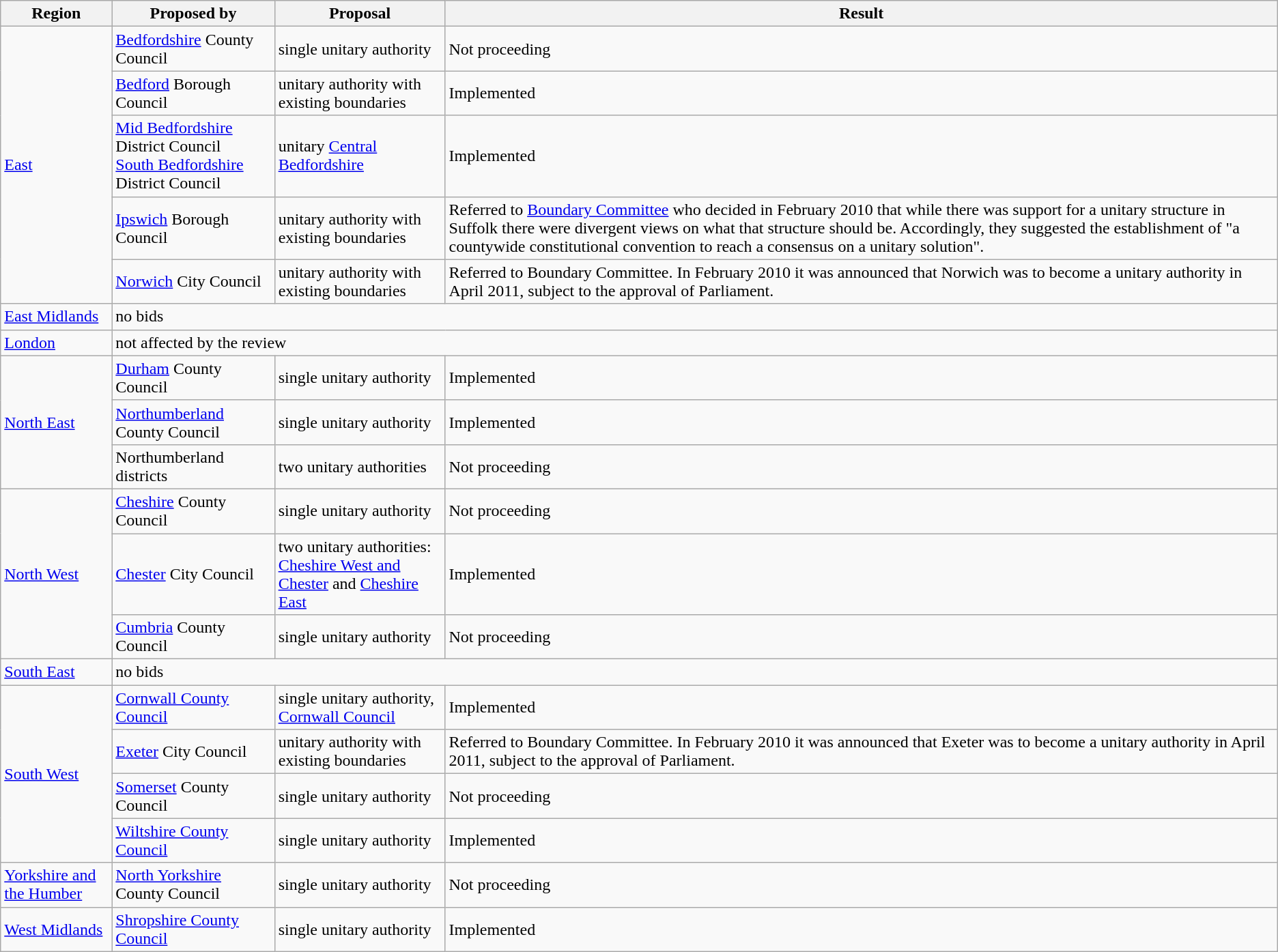<table class="wikitable">
<tr>
<th>Region</th>
<th>Proposed by</th>
<th>Proposal</th>
<th>Result</th>
</tr>
<tr>
<td rowspan = 5><a href='#'>East</a></td>
<td><a href='#'>Bedfordshire</a> County Council</td>
<td>single unitary authority</td>
<td> Not proceeding</td>
</tr>
<tr>
<td><a href='#'>Bedford</a> Borough Council</td>
<td>unitary authority with existing boundaries</td>
<td> Implemented</td>
</tr>
<tr>
<td><a href='#'>Mid Bedfordshire</a> District Council<br><a href='#'>South Bedfordshire</a> District Council</td>
<td>unitary <a href='#'>Central Bedfordshire</a></td>
<td> Implemented</td>
</tr>
<tr>
<td><a href='#'>Ipswich</a> Borough Council</td>
<td>unitary authority with existing boundaries</td>
<td>Referred to <a href='#'>Boundary Committee</a> who decided in February 2010 that while there was support for a unitary structure in Suffolk there were divergent views on what that structure should be. Accordingly, they suggested the establishment of "a countywide constitutional convention to reach a consensus on a unitary solution".</td>
</tr>
<tr>
<td><a href='#'>Norwich</a> City Council</td>
<td>unitary authority with existing boundaries</td>
<td>Referred to Boundary Committee. In February 2010 it was announced that Norwich was to become a unitary authority in April 2011, subject to the approval of Parliament.</td>
</tr>
<tr>
<td><a href='#'>East Midlands</a></td>
<td colspan="3">no bids</td>
</tr>
<tr>
<td><a href='#'>London</a></td>
<td colspan="3">not affected by the review</td>
</tr>
<tr>
<td rowspan = 3><a href='#'>North East</a></td>
<td><a href='#'>Durham</a> County Council</td>
<td>single unitary authority</td>
<td> Implemented</td>
</tr>
<tr>
<td><a href='#'>Northumberland</a> County Council</td>
<td>single unitary authority</td>
<td> Implemented</td>
</tr>
<tr>
<td>Northumberland districts</td>
<td>two unitary authorities</td>
<td> Not proceeding</td>
</tr>
<tr>
<td rowspan = 3><a href='#'>North West</a></td>
<td><a href='#'>Cheshire</a> County Council</td>
<td>single unitary authority</td>
<td> Not proceeding</td>
</tr>
<tr>
<td><a href='#'>Chester</a> City Council</td>
<td>two unitary authorities:<br><a href='#'>Cheshire West and Chester</a> and <a href='#'>Cheshire East</a></td>
<td> Implemented</td>
</tr>
<tr>
<td><a href='#'>Cumbria</a> County Council</td>
<td>single unitary authority</td>
<td> Not proceeding</td>
</tr>
<tr>
<td><a href='#'>South East</a></td>
<td colspan="3">no bids</td>
</tr>
<tr>
<td rowspan = 4><a href='#'>South West</a></td>
<td><a href='#'>Cornwall County Council</a></td>
<td>single unitary authority, <a href='#'>Cornwall Council</a></td>
<td>  Implemented</td>
</tr>
<tr>
<td><a href='#'>Exeter</a> City Council</td>
<td>unitary authority with existing boundaries</td>
<td>Referred to Boundary Committee. In February 2010 it was announced that Exeter was to become a unitary authority in April 2011, subject to the approval of Parliament.</td>
</tr>
<tr>
<td><a href='#'>Somerset</a> County Council</td>
<td>single unitary authority</td>
<td> Not proceeding</td>
</tr>
<tr>
<td><a href='#'>Wiltshire County Council</a></td>
<td>single unitary authority</td>
<td> Implemented</td>
</tr>
<tr>
<td><a href='#'>Yorkshire and the Humber</a></td>
<td><a href='#'>North Yorkshire</a> County Council</td>
<td>single unitary authority</td>
<td> Not proceeding</td>
</tr>
<tr>
<td><a href='#'>West Midlands</a></td>
<td><a href='#'>Shropshire County Council</a></td>
<td>single unitary authority</td>
<td> Implemented</td>
</tr>
</table>
